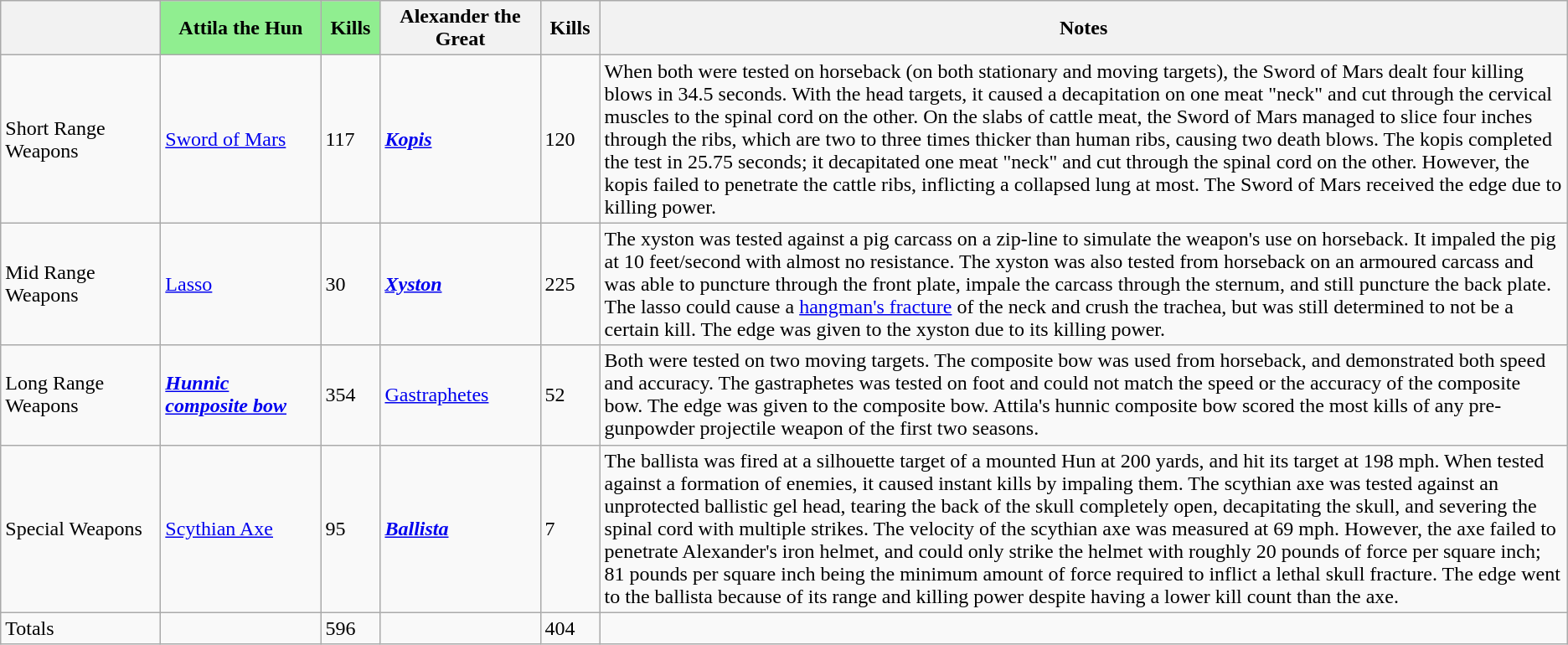<table class="wikitable unsortable">
<tr>
<th width="120"></th>
<th width="120" style="background:lightgreen">Attila the Hun</th>
<th width="40" style="background:lightgreen">Kills</th>
<th width="120">Alexander the Great</th>
<th width="40">Kills</th>
<th>Notes</th>
</tr>
<tr>
<td>Short Range Weapons</td>
<td><a href='#'>Sword of Mars</a></td>
<td>117</td>
<td><strong><em><a href='#'>Kopis</a></em></strong></td>
<td>120</td>
<td>When both were tested on horseback (on both stationary and moving targets), the Sword of Mars dealt four killing blows in 34.5 seconds. With the head targets, it caused a decapitation on one meat "neck" and cut through the cervical muscles to the spinal cord on the other. On the slabs of cattle meat, the Sword of Mars managed to slice four inches through the ribs, which are two to three times thicker than human ribs, causing two death blows. The kopis completed the test in 25.75 seconds; it decapitated one meat "neck" and cut through the spinal cord on the other. However, the kopis failed to penetrate the cattle ribs, inflicting a collapsed lung at most. The Sword of Mars received the edge due to killing power.</td>
</tr>
<tr>
<td>Mid Range Weapons</td>
<td><a href='#'>Lasso</a></td>
<td>30</td>
<td><strong><em><a href='#'>Xyston</a></em></strong></td>
<td>225</td>
<td>The xyston was tested against a pig carcass on a zip-line to simulate the weapon's use on horseback. It impaled the pig at 10 feet/second with almost no resistance. The xyston was also tested from horseback on an armoured carcass and was able to puncture through the front plate, impale the carcass through the sternum, and still puncture the back plate. The lasso could cause a <a href='#'>hangman's fracture</a> of the neck and crush the trachea, but was still determined to not be a certain kill. The edge was given to the xyston due to its killing power.</td>
</tr>
<tr>
<td>Long Range Weapons</td>
<td><strong><em><a href='#'>Hunnic composite bow</a></em></strong></td>
<td>354</td>
<td><a href='#'>Gastraphetes</a></td>
<td>52</td>
<td>Both were tested on two moving targets. The composite bow was used from horseback, and demonstrated both speed and accuracy. The gastraphetes was tested on foot and could not match the speed or the accuracy of the composite bow. The edge was given to the composite bow. Attila's hunnic composite bow scored the most kills of any pre-gunpowder projectile weapon of the first two seasons.</td>
</tr>
<tr>
<td>Special Weapons</td>
<td><a href='#'>Scythian Axe</a></td>
<td>95</td>
<td><strong><em><a href='#'>Ballista</a></em></strong></td>
<td>7</td>
<td>The ballista was fired at a silhouette target of a mounted Hun at 200 yards, and hit its target at 198 mph. When tested against a formation of enemies, it caused instant kills by impaling them. The scythian axe was tested against an unprotected ballistic gel head, tearing the back of the skull completely open, decapitating the skull, and severing the spinal cord with multiple strikes. The velocity of the scythian axe was measured at 69 mph. However, the axe failed to penetrate Alexander's iron helmet, and could only strike the helmet with roughly 20 pounds of force per square inch; 81 pounds per square inch being the minimum amount of force required to inflict a lethal skull fracture. The edge went to the ballista because of its range and killing power despite having a lower kill count than the axe.</td>
</tr>
<tr>
<td>Totals</td>
<td></td>
<td>596</td>
<td></td>
<td>404</td>
<td></td>
</tr>
</table>
